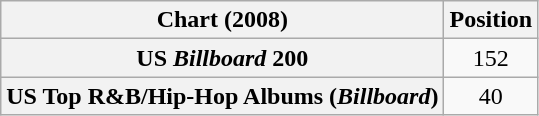<table class="wikitable plainrowheaders" style="text-align:center">
<tr>
<th scope="col">Chart (2008)</th>
<th scope="col">Position</th>
</tr>
<tr>
<th scope="row">US <em>Billboard</em> 200</th>
<td>152</td>
</tr>
<tr>
<th scope="row">US Top R&B/Hip-Hop Albums (<em>Billboard</em>)</th>
<td>40</td>
</tr>
</table>
